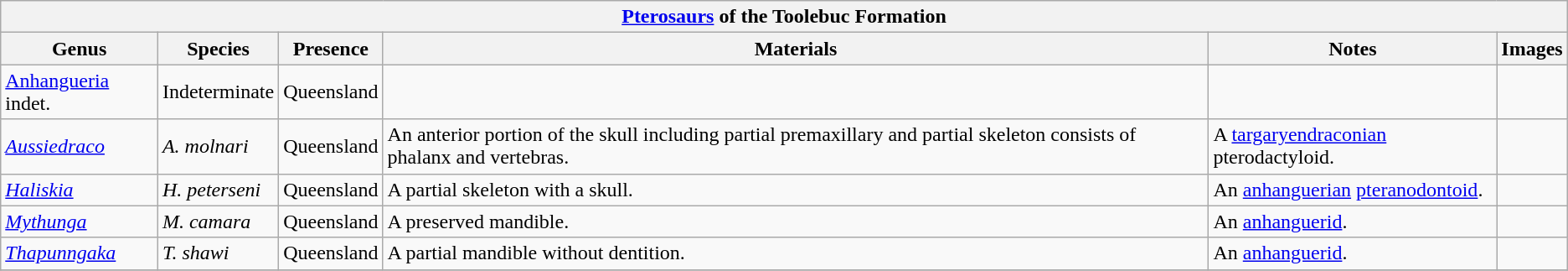<table class="wikitable" align="center">
<tr>
<th colspan="6" align="center"><strong><a href='#'>Pterosaurs</a></strong> of the Toolebuc Formation</th>
</tr>
<tr>
<th>Genus</th>
<th>Species</th>
<th>Presence</th>
<th>Materials</th>
<th>Notes</th>
<th>Images</th>
</tr>
<tr>
<td><a href='#'>Anhangueria</a> indet.</td>
<td>Indeterminate</td>
<td>Queensland</td>
<td></td>
<td></td>
<td></td>
</tr>
<tr>
<td><em><a href='#'>Aussiedraco</a></em></td>
<td><em>A. molnari</em></td>
<td>Queensland</td>
<td>An anterior portion of the skull including partial premaxillary and partial skeleton consists of phalanx and vertebras.</td>
<td>A <a href='#'>targaryendraconian</a> pterodactyloid.</td>
<td></td>
</tr>
<tr>
<td><em><a href='#'>Haliskia</a></em></td>
<td><em>H. peterseni</em></td>
<td>Queensland</td>
<td>A partial skeleton with a skull.</td>
<td>An <a href='#'>anhanguerian</a> <a href='#'>pteranodontoid</a>.</td>
<td><br></td>
</tr>
<tr>
<td><em><a href='#'>Mythunga</a></em></td>
<td><em>M. camara</em></td>
<td>Queensland</td>
<td>A preserved mandible.</td>
<td>An <a href='#'>anhanguerid</a>.</td>
<td></td>
</tr>
<tr>
<td><em><a href='#'>Thapunngaka</a></em></td>
<td><em>T. shawi</em></td>
<td>Queensland</td>
<td>A partial mandible without dentition.</td>
<td>An <a href='#'>anhanguerid</a>. </td>
<td></td>
</tr>
<tr>
</tr>
</table>
